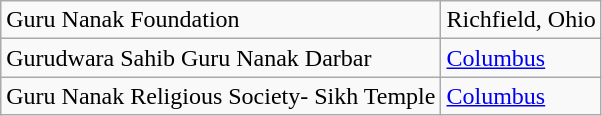<table class="wikitable sortable">
<tr>
<td>Guru Nanak Foundation</td>
<td>Richfield, Ohio</td>
</tr>
<tr>
<td>Gurudwara Sahib Guru Nanak Darbar</td>
<td><a href='#'>Columbus</a></td>
</tr>
<tr>
<td>Guru Nanak Religious Society- Sikh Temple</td>
<td><a href='#'>Columbus</a></td>
</tr>
</table>
